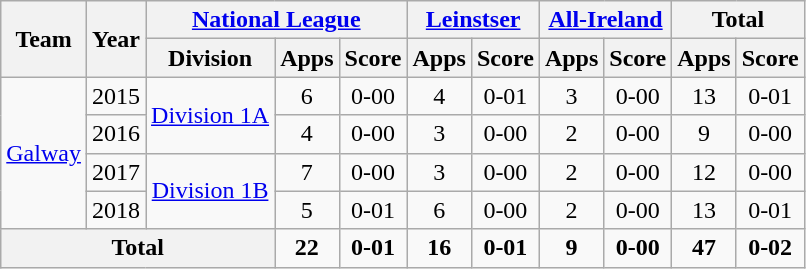<table class="wikitable" style="text-align:center">
<tr>
<th rowspan="2">Team</th>
<th rowspan="2">Year</th>
<th colspan="3"><a href='#'>National League</a></th>
<th colspan="2"><a href='#'>Leinstser</a></th>
<th colspan="2"><a href='#'>All-Ireland</a></th>
<th colspan="2">Total</th>
</tr>
<tr>
<th>Division</th>
<th>Apps</th>
<th>Score</th>
<th>Apps</th>
<th>Score</th>
<th>Apps</th>
<th>Score</th>
<th>Apps</th>
<th>Score</th>
</tr>
<tr>
<td rowspan="4"><a href='#'>Galway</a></td>
<td>2015</td>
<td rowspan="2"><a href='#'>Division 1A</a></td>
<td>6</td>
<td>0-00</td>
<td>4</td>
<td>0-01</td>
<td>3</td>
<td>0-00</td>
<td>13</td>
<td>0-01</td>
</tr>
<tr>
<td>2016</td>
<td>4</td>
<td>0-00</td>
<td>3</td>
<td>0-00</td>
<td>2</td>
<td>0-00</td>
<td>9</td>
<td>0-00</td>
</tr>
<tr>
<td>2017</td>
<td rowspan="2"><a href='#'>Division 1B</a></td>
<td>7</td>
<td>0-00</td>
<td>3</td>
<td>0-00</td>
<td>2</td>
<td>0-00</td>
<td>12</td>
<td>0-00</td>
</tr>
<tr>
<td>2018</td>
<td>5</td>
<td>0-01</td>
<td>6</td>
<td>0-00</td>
<td>2</td>
<td>0-00</td>
<td>13</td>
<td>0-01</td>
</tr>
<tr>
<th colspan="3">Total</th>
<td><strong>22</strong></td>
<td><strong>0-01</strong></td>
<td><strong>16</strong></td>
<td><strong>0-01</strong></td>
<td><strong>9</strong></td>
<td><strong>0-00</strong></td>
<td><strong>47</strong></td>
<td><strong>0-02</strong></td>
</tr>
</table>
